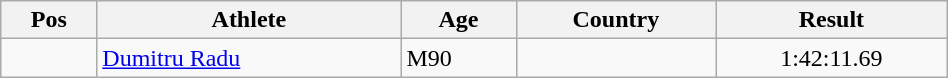<table class="wikitable"  style="text-align:center; width:50%;">
<tr>
<th>Pos</th>
<th>Athlete</th>
<th>Age</th>
<th>Country</th>
<th>Result</th>
</tr>
<tr>
<td align=center></td>
<td align=left><a href='#'>Dumitru Radu</a></td>
<td align=left>M90</td>
<td align=left></td>
<td>1:42:11.69</td>
</tr>
</table>
